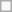<table class=wikitable>
<tr>
<td> </td>
</tr>
</table>
